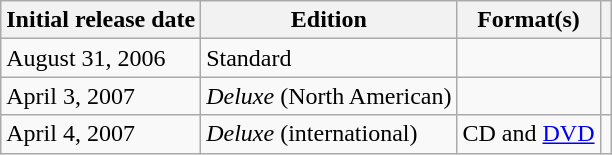<table class="wikitable plainrowheaders">
<tr>
<th scope="col">Initial release date</th>
<th scope="col">Edition</th>
<th scope="col">Format(s)</th>
<th scope="col"></th>
</tr>
<tr>
<td>August 31, 2006</td>
<td>Standard</td>
<td></td>
<td></td>
</tr>
<tr>
<td>April 3, 2007</td>
<td><em>Deluxe</em> (North American)</td>
<td></td>
<td></td>
</tr>
<tr>
<td>April 4, 2007</td>
<td><em>Deluxe</em> (international)</td>
<td>CD and <a href='#'>DVD</a></td>
<td align="center"></td>
</tr>
</table>
